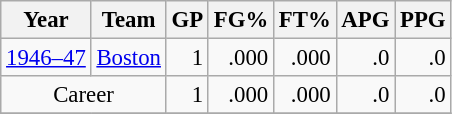<table class="wikitable sortable" style="font-size:95%; text-align:right;">
<tr>
<th>Year</th>
<th>Team</th>
<th>GP</th>
<th>FG%</th>
<th>FT%</th>
<th>APG</th>
<th>PPG</th>
</tr>
<tr>
<td style="text-align:left;"><a href='#'>1946–47</a></td>
<td style="text-align:left;"><a href='#'>Boston</a></td>
<td>1</td>
<td>.000</td>
<td>.000</td>
<td>.0</td>
<td>.0</td>
</tr>
<tr>
<td style="text-align:center;" colspan="2">Career</td>
<td>1</td>
<td>.000</td>
<td>.000</td>
<td>.0</td>
<td>.0</td>
</tr>
<tr>
</tr>
</table>
